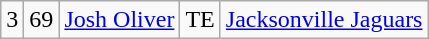<table class="wikitable" style="text-align:center">
<tr>
<td>3</td>
<td>69</td>
<td><a href='#'>Josh Oliver</a></td>
<td>TE</td>
<td><a href='#'>Jacksonville Jaguars</a></td>
</tr>
</table>
